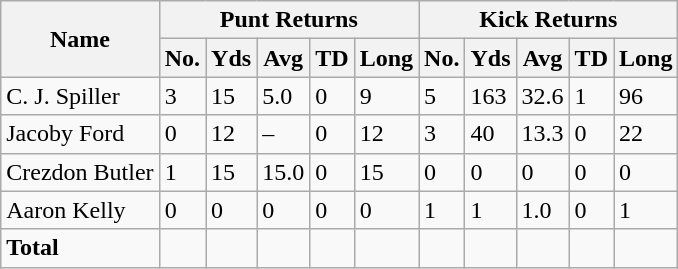<table class="wikitable" style="white-space:nowrap;">
<tr>
<th rowspan="2">Name</th>
<th colspan="5">Punt Returns</th>
<th colspan="5">Kick Returns</th>
</tr>
<tr>
<th>No.</th>
<th>Yds</th>
<th>Avg</th>
<th>TD</th>
<th>Long</th>
<th>No.</th>
<th>Yds</th>
<th>Avg</th>
<th>TD</th>
<th>Long</th>
</tr>
<tr>
<td>C. J. Spiller</td>
<td>3</td>
<td>15</td>
<td>5.0</td>
<td>0</td>
<td>9</td>
<td>5</td>
<td>163</td>
<td>32.6</td>
<td>1</td>
<td>96</td>
</tr>
<tr>
<td>Jacoby Ford</td>
<td>0</td>
<td>12</td>
<td>–</td>
<td>0</td>
<td>12</td>
<td>3</td>
<td>40</td>
<td>13.3</td>
<td>0</td>
<td>22</td>
</tr>
<tr>
<td>Crezdon Butler</td>
<td>1</td>
<td>15</td>
<td>15.0</td>
<td>0</td>
<td>15</td>
<td>0</td>
<td>0</td>
<td>0</td>
<td>0</td>
<td>0</td>
</tr>
<tr>
<td>Aaron Kelly</td>
<td>0</td>
<td>0</td>
<td>0</td>
<td>0</td>
<td>0</td>
<td>1</td>
<td>1</td>
<td>1.0</td>
<td>0</td>
<td>1</td>
</tr>
<tr>
<td><strong>Total</strong></td>
<td></td>
<td></td>
<td></td>
<td></td>
<td></td>
<td></td>
<td></td>
<td></td>
<td></td>
<td></td>
</tr>
</table>
